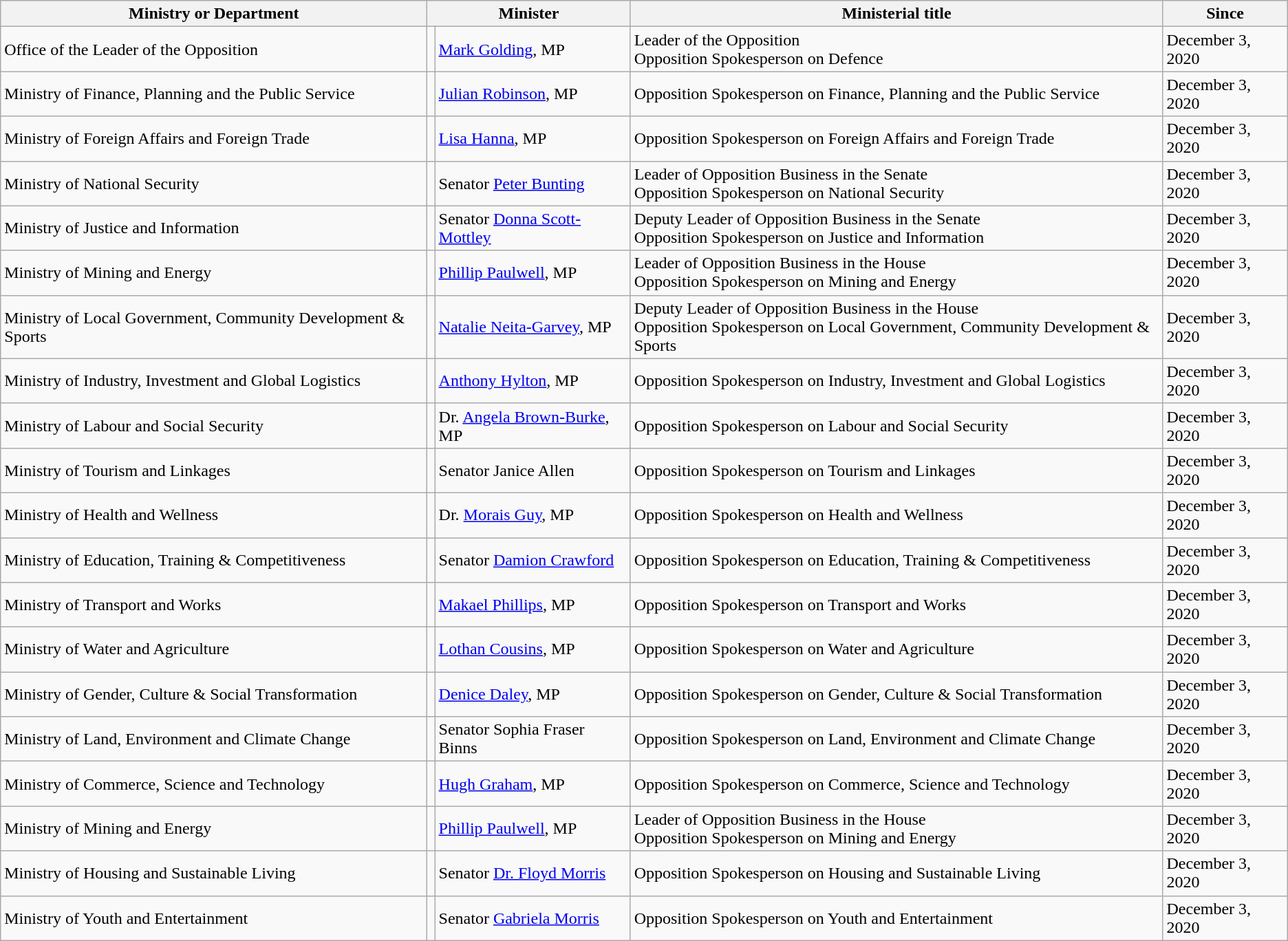<table class="wikitable sortable mw-collapsible">
<tr>
<th>Ministry or Department</th>
<th colspan="2">Minister</th>
<th>Ministerial title</th>
<th>Since</th>
</tr>
<tr>
<td>Office of the Leader of the Opposition</td>
<td></td>
<td><a href='#'>Mark Golding</a>, MP</td>
<td>Leader of the Opposition<br>Opposition Spokesperson on Defence</td>
<td>December 3, 2020</td>
</tr>
<tr>
<td>Ministry of Finance, Planning and the Public Service</td>
<td></td>
<td><a href='#'>Julian Robinson</a>, MP</td>
<td>Opposition Spokesperson on Finance, Planning and the Public Service</td>
<td>December 3, 2020</td>
</tr>
<tr>
<td>Ministry of Foreign Affairs and Foreign Trade</td>
<td></td>
<td><a href='#'>Lisa Hanna</a>, MP</td>
<td>Opposition Spokesperson on Foreign Affairs and Foreign Trade</td>
<td>December 3, 2020</td>
</tr>
<tr>
<td>Ministry of National Security</td>
<td></td>
<td>Senator <a href='#'>Peter Bunting</a></td>
<td>Leader of Opposition Business in the Senate<br>Opposition Spokesperson on National Security</td>
<td>December 3, 2020</td>
</tr>
<tr>
<td>Ministry of Justice and Information</td>
<td></td>
<td>Senator <a href='#'>Donna Scott-Mottley</a></td>
<td>Deputy Leader of Opposition Business in the Senate<br>Opposition Spokesperson on Justice and Information</td>
<td>December 3, 2020</td>
</tr>
<tr>
<td>Ministry of Mining and Energy</td>
<td></td>
<td><a href='#'>Phillip Paulwell</a>, MP</td>
<td>Leader of Opposition Business in the House<br>Opposition Spokesperson on Mining and Energy</td>
<td>December 3, 2020</td>
</tr>
<tr>
<td>Ministry of Local Government, Community Development & Sports</td>
<td></td>
<td><a href='#'>Natalie Neita-Garvey</a>, MP</td>
<td>Deputy Leader of Opposition Business in the House<br>Opposition Spokesperson on Local Government, Community Development & Sports</td>
<td>December 3, 2020</td>
</tr>
<tr>
<td>Ministry of  Industry, Investment and Global Logistics</td>
<td></td>
<td><a href='#'>Anthony Hylton</a>, MP</td>
<td>Opposition Spokesperson on Industry, Investment and Global Logistics</td>
<td>December 3, 2020</td>
</tr>
<tr>
<td>Ministry of Labour and Social Security</td>
<td></td>
<td>Dr. <a href='#'>Angela Brown-Burke</a>, MP</td>
<td>Opposition Spokesperson on Labour and Social Security</td>
<td>December 3, 2020</td>
</tr>
<tr>
<td>Ministry of Tourism and Linkages</td>
<td></td>
<td>Senator Janice Allen</td>
<td>Opposition Spokesperson on Tourism and Linkages</td>
<td>December 3, 2020</td>
</tr>
<tr>
<td>Ministry of Health and Wellness</td>
<td></td>
<td>Dr. <a href='#'>Morais Guy</a>, MP</td>
<td>Opposition Spokesperson on Health and Wellness</td>
<td>December 3, 2020</td>
</tr>
<tr>
<td>Ministry of Education, Training & Competitiveness</td>
<td></td>
<td>Senator <a href='#'>Damion Crawford</a></td>
<td>Opposition Spokesperson on Education, Training & Competitiveness</td>
<td>December 3, 2020</td>
</tr>
<tr>
<td>Ministry of Transport and Works</td>
<td></td>
<td><a href='#'>Makael Phillips</a>, MP</td>
<td>Opposition Spokesperson on Transport and Works</td>
<td>December 3, 2020</td>
</tr>
<tr>
<td>Ministry of Water and Agriculture</td>
<td></td>
<td><a href='#'>Lothan Cousins</a>, MP</td>
<td>Opposition Spokesperson on Water and Agriculture</td>
<td>December 3, 2020</td>
</tr>
<tr>
<td>Ministry of Gender, Culture & Social Transformation</td>
<td></td>
<td><a href='#'>Denice Daley</a>, MP</td>
<td>Opposition Spokesperson on Gender, Culture & Social Transformation</td>
<td>December 3, 2020</td>
</tr>
<tr>
<td>Ministry of Land, Environment and Climate Change</td>
<td></td>
<td>Senator Sophia Fraser Binns</td>
<td>Opposition Spokesperson on Land, Environment and Climate Change</td>
<td>December 3, 2020</td>
</tr>
<tr>
<td>Ministry of Commerce, Science and Technology</td>
<td></td>
<td><a href='#'>Hugh Graham</a>, MP</td>
<td>Opposition Spokesperson on Commerce, Science and Technology</td>
<td>December 3, 2020</td>
</tr>
<tr>
<td>Ministry of Mining and Energy</td>
<td></td>
<td><a href='#'>Phillip Paulwell</a>, MP</td>
<td>Leader of Opposition Business in the House<br>Opposition Spokesperson on Mining and Energy</td>
<td>December 3, 2020</td>
</tr>
<tr>
<td>Ministry of Housing and Sustainable Living</td>
<td></td>
<td>Senator <a href='#'>Dr. Floyd Morris</a></td>
<td>Opposition Spokesperson on Housing and Sustainable Living</td>
<td>December 3, 2020</td>
</tr>
<tr>
<td>Ministry of Youth and Entertainment</td>
<td></td>
<td>Senator <a href='#'>Gabriela Morris</a></td>
<td>Opposition Spokesperson on Youth and Entertainment</td>
<td>December 3, 2020</td>
</tr>
</table>
